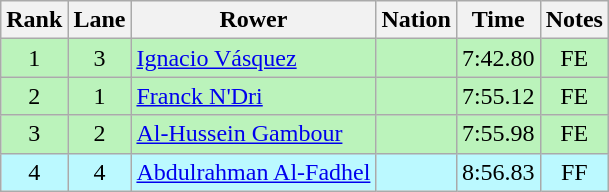<table class="wikitable sortable" style="text-align:center">
<tr>
<th>Rank</th>
<th>Lane</th>
<th>Rower</th>
<th>Nation</th>
<th>Time</th>
<th>Notes</th>
</tr>
<tr bgcolor=bbf3bb>
<td>1</td>
<td>3</td>
<td align=left><a href='#'>Ignacio Vásquez</a></td>
<td align=left></td>
<td>7:42.80</td>
<td>FE</td>
</tr>
<tr bgcolor=bbf3bb>
<td>2</td>
<td>1</td>
<td align=left><a href='#'>Franck N'Dri</a></td>
<td align=left></td>
<td>7:55.12</td>
<td>FE</td>
</tr>
<tr bgcolor=bbf3bb>
<td>3</td>
<td>2</td>
<td align=left><a href='#'>Al-Hussein Gambour</a></td>
<td align=left></td>
<td>7:55.98</td>
<td>FE</td>
</tr>
<tr bgcolor=bbf9ff>
<td>4</td>
<td>4</td>
<td align=left><a href='#'>Abdulrahman Al-Fadhel</a></td>
<td align=left></td>
<td>8:56.83</td>
<td>FF</td>
</tr>
</table>
